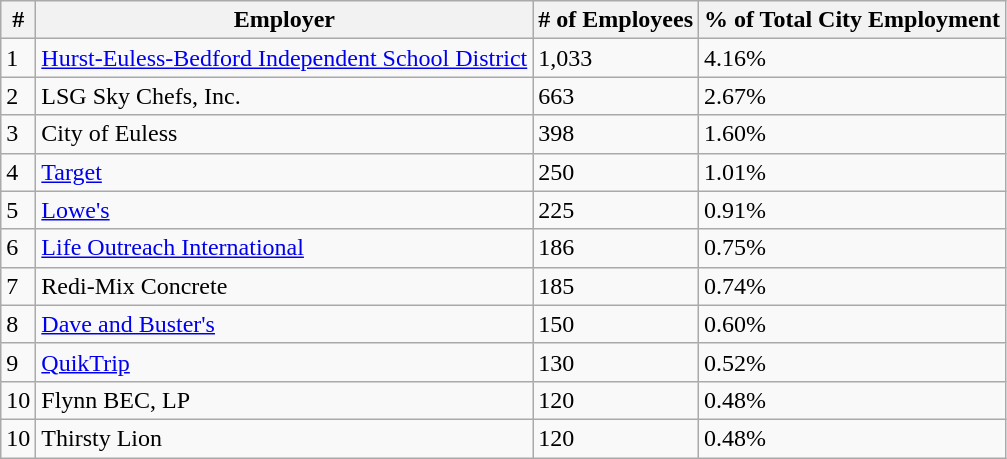<table class="wikitable">
<tr>
<th>#</th>
<th>Employer</th>
<th># of Employees</th>
<th>% of Total City Employment</th>
</tr>
<tr>
<td>1</td>
<td><a href='#'>Hurst-Euless-Bedford Independent School District</a></td>
<td>1,033</td>
<td>4.16%</td>
</tr>
<tr>
<td>2</td>
<td>LSG Sky Chefs, Inc.</td>
<td>663</td>
<td>2.67%</td>
</tr>
<tr>
<td>3</td>
<td>City of Euless</td>
<td>398</td>
<td>1.60%</td>
</tr>
<tr>
<td>4</td>
<td><a href='#'>Target</a></td>
<td>250</td>
<td>1.01%</td>
</tr>
<tr>
<td>5</td>
<td><a href='#'>Lowe's</a></td>
<td>225</td>
<td>0.91%</td>
</tr>
<tr>
<td>6</td>
<td><a href='#'>Life Outreach International</a></td>
<td>186</td>
<td>0.75%</td>
</tr>
<tr>
<td>7</td>
<td>Redi-Mix Concrete</td>
<td>185</td>
<td>0.74%</td>
</tr>
<tr>
<td>8</td>
<td><a href='#'>Dave and Buster's</a></td>
<td>150</td>
<td>0.60%</td>
</tr>
<tr>
<td>9</td>
<td><a href='#'>QuikTrip</a></td>
<td>130</td>
<td>0.52%</td>
</tr>
<tr>
<td>10</td>
<td>Flynn BEC, LP</td>
<td>120</td>
<td>0.48%</td>
</tr>
<tr>
<td>10</td>
<td>Thirsty Lion</td>
<td>120</td>
<td>0.48%</td>
</tr>
</table>
